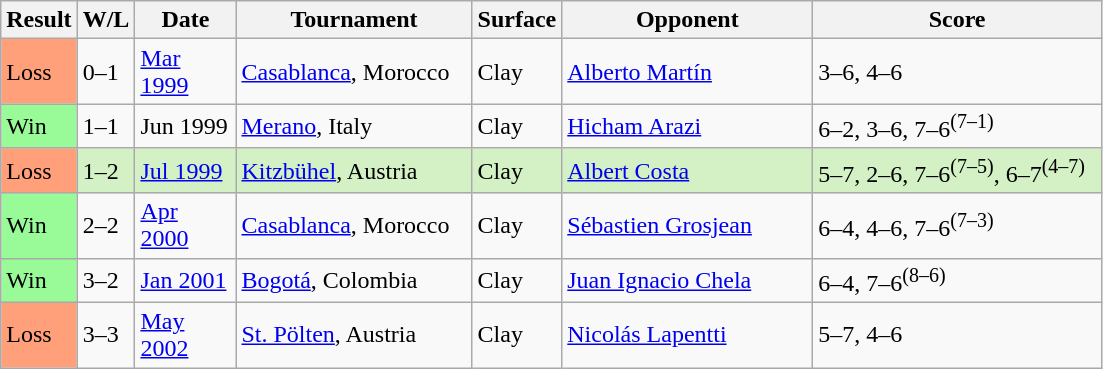<table class="sortable wikitable">
<tr>
<th style="width:35px">Result</th>
<th style="width:30px" class="unsortable">W/L</th>
<th style="width:60px;">Date</th>
<th style="width:150px;">Tournament</th>
<th style="width:45px">Surface</th>
<th style="width:160px;">Opponent</th>
<th style="width:185px" class="unsortable">Score</th>
</tr>
<tr>
<td style="background:#ffa07a;">Loss</td>
<td>0–1</td>
<td><a href='#'>Mar 1999</a></td>
<td><a href='#'>Casablanca</a>, Morocco</td>
<td>Clay</td>
<td> <a href='#'>Alberto Martín</a></td>
<td>3–6, 4–6</td>
</tr>
<tr>
<td style="background:#98fb98;">Win</td>
<td>1–1</td>
<td>Jun 1999</td>
<td><a href='#'>Merano</a>, Italy</td>
<td>Clay</td>
<td> <a href='#'>Hicham Arazi</a></td>
<td>6–2, 3–6, 7–6<sup>(7–1)</sup></td>
</tr>
<tr bgcolor="#d4f1c5">
<td style="background:#ffa07a;">Loss</td>
<td>1–2</td>
<td><a href='#'>Jul 1999</a></td>
<td><a href='#'>Kitzbühel</a>, Austria</td>
<td>Clay</td>
<td> <a href='#'>Albert Costa</a></td>
<td>5–7, 2–6, 7–6<sup>(7–5)</sup>, 6–7<sup>(4–7)</sup></td>
</tr>
<tr>
<td style="background:#98fb98;">Win</td>
<td>2–2</td>
<td><a href='#'>Apr 2000</a></td>
<td><a href='#'>Casablanca</a>, Morocco</td>
<td>Clay</td>
<td> <a href='#'>Sébastien Grosjean</a></td>
<td>6–4, 4–6, 7–6<sup>(7–3)</sup></td>
</tr>
<tr>
<td style="background:#98fb98;">Win</td>
<td>3–2</td>
<td><a href='#'>Jan 2001</a></td>
<td><a href='#'>Bogotá</a>, Colombia</td>
<td>Clay</td>
<td> <a href='#'>Juan Ignacio Chela</a></td>
<td>6–4, 7–6<sup>(8–6)</sup></td>
</tr>
<tr>
<td style="background:#ffa07a;">Loss</td>
<td>3–3</td>
<td><a href='#'>May 2002</a></td>
<td><a href='#'>St. Pölten</a>, Austria</td>
<td>Clay</td>
<td> <a href='#'>Nicolás Lapentti</a></td>
<td>5–7, 4–6</td>
</tr>
</table>
